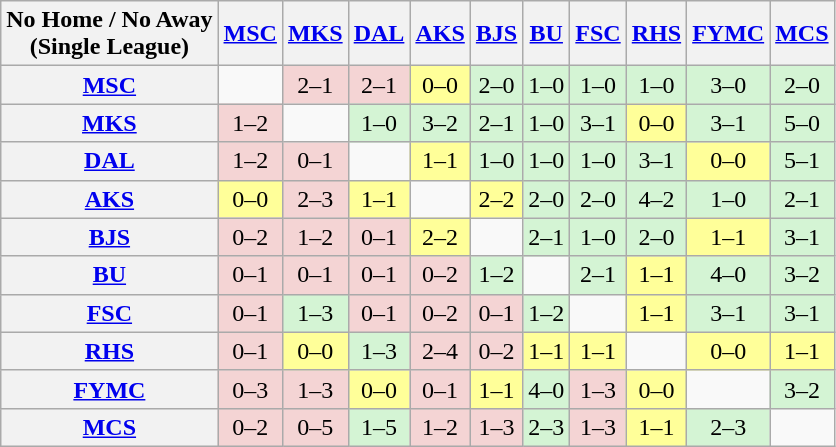<table class=wikitable style="text-align:center">
<tr>
<th><strong>No Home / No Away <br> (Single League)</strong></th>
<th><a href='#'>MSC</a></th>
<th><a href='#'>MKS</a></th>
<th><a href='#'>DAL</a></th>
<th><a href='#'>AKS</a></th>
<th><a href='#'>BJS</a></th>
<th><a href='#'>BU</a></th>
<th><a href='#'>FSC</a></th>
<th><a href='#'>RHS</a></th>
<th><a href='#'>FYMC</a></th>
<th><a href='#'>MCS</a></th>
</tr>
<tr>
<th><a href='#'>MSC</a></th>
<td></td>
<td style="background-color:#f4d4d4">2–1</td>
<td style="background-color:#f4d4d4">2–1</td>
<td style="background-color:#ffff99">0–0</td>
<td style="background-color:#d4f4d4">2–0</td>
<td style="background-color:#d4f4d4">1–0</td>
<td style="background-color:#d4f4d4">1–0</td>
<td style="background-color:#d4f4d4">1–0</td>
<td style="background-color:#d4f4d4">3–0</td>
<td style="background-color:#d4f4d4">2–0</td>
</tr>
<tr>
<th><a href='#'>MKS</a></th>
<td style="background-color:#f4d4d4">1–2</td>
<td></td>
<td style="background-color:#d4f4d4">1–0</td>
<td style="background-color:#d4f4d4">3–2</td>
<td style="background-color:#d4f4d4">2–1</td>
<td style="background-color:#d4f4d4">1–0</td>
<td style="background-color:#d4f4d4">3–1</td>
<td style="background-color:#ffff99">0–0</td>
<td style="background-color:#d4f4d4">3–1</td>
<td style="background-color:#d4f4d4">5–0</td>
</tr>
<tr>
<th><a href='#'>DAL</a></th>
<td style="background-color:#f4d4d4">1–2</td>
<td style="background-color:#f4d4d4">0–1</td>
<td></td>
<td style="background-color:#ffff99">1–1</td>
<td style="background-color:#d4f4d4">1–0</td>
<td style="background-color:#d4f4d4">1–0</td>
<td style="background-color:#d4f4d4">1–0</td>
<td style="background-color:#d4f4d4">3–1</td>
<td style="background-color:#ffff99">0–0</td>
<td style="background-color:#d4f4d4">5–1</td>
</tr>
<tr>
<th><a href='#'>AKS</a></th>
<td style="background-color:#ffff99">0–0</td>
<td style="background-color:#f4d4d4">2–3</td>
<td style="background-color:#ffff99">1–1</td>
<td></td>
<td style="background-color:#ffff99">2–2</td>
<td style="background-color:#d4f4d4">2–0</td>
<td style="background-color:#d4f4d4">2–0</td>
<td style="background-color:#d4f4d4">4–2</td>
<td style="background-color:#d4f4d4">1–0</td>
<td style="background-color:#d4f4d4">2–1</td>
</tr>
<tr>
<th><a href='#'>BJS</a></th>
<td style="background-color:#f4d4d4">0–2</td>
<td style="background-color:#f4d4d4">1–2</td>
<td style="background-color:#f4d4d4">0–1</td>
<td style="background-color:#ffff99">2–2</td>
<td></td>
<td style="background-color:#d4f4d4">2–1</td>
<td style="background-color:#d4f4d4">1–0</td>
<td style="background-color:#d4f4d4">2–0</td>
<td style="background-color:#ffff99">1–1</td>
<td style="background-color:#d4f4d4">3–1</td>
</tr>
<tr>
<th><a href='#'>BU</a></th>
<td style="background-color:#f4d4d4">0–1</td>
<td style="background-color:#f4d4d4">0–1</td>
<td style="background-color:#f4d4d4">0–1</td>
<td style="background-color:#f4d4d4">0–2</td>
<td style="background-color:#d4f4d4">1–2</td>
<td></td>
<td style="background-color:#d4f4d4">2–1</td>
<td style="background-color:#ffff99">1–1</td>
<td style="background-color:#d4f4d4">4–0</td>
<td style="background-color:#d4f4d4">3–2</td>
</tr>
<tr>
<th><a href='#'>FSC</a></th>
<td style="background-color:#f4d4d4">0–1</td>
<td style="background-color:#d4f4d4">1–3</td>
<td style="background-color:#f4d4d4">0–1</td>
<td style="background-color:#f4d4d4">0–2</td>
<td style="background-color:#f4d4d4">0–1</td>
<td style="background-color:#d4f4d4">1–2</td>
<td></td>
<td style="background-color:#ffff99">1–1</td>
<td style="background-color:#d4f4d4">3–1</td>
<td style="background-color:#d4f4d4">3–1</td>
</tr>
<tr>
<th><a href='#'>RHS</a></th>
<td style="background-color:#f4d4d4">0–1</td>
<td style="background-color:#ffff99">0–0</td>
<td style="background-color:#d4f4d4">1–3</td>
<td style="background-color:#f4d4d4">2–4</td>
<td style="background-color:#f4d4d4">0–2</td>
<td style="background-color:#ffff99">1–1</td>
<td style="background-color:#ffff99">1–1</td>
<td></td>
<td style="background-color:#ffff99">0–0</td>
<td style="background-color:#ffff99">1–1</td>
</tr>
<tr>
<th><a href='#'>FYMC</a></th>
<td style="background-color:#f4d4d4">0–3</td>
<td style="background-color:#f4d4d4">1–3</td>
<td style="background-color:#ffff99">0–0</td>
<td style="background-color:#f4d4d4">0–1</td>
<td style="background-color:#ffff99">1–1</td>
<td style="background-color:#d4f4d4">4–0</td>
<td style="background-color:#f4d4d4">1–3</td>
<td style="background-color:#ffff99">0–0</td>
<td></td>
<td style="background-color:#d4f4d4">3–2</td>
</tr>
<tr>
<th><a href='#'>MCS</a></th>
<td style="background-color:#f4d4d4">0–2</td>
<td style="background-color:#f4d4d4">0–5</td>
<td style="background-color:#d4f4d4">1–5</td>
<td style="background-color:#f4d4d4">1–2</td>
<td style="background-color:#f4d4d4">1–3</td>
<td style="background-color:#d4f4d4">2–3</td>
<td style="background-color:#f4d4d4">1–3</td>
<td style="background-color:#ffff99">1–1</td>
<td style="background-color:#d4f4d4">2–3</td>
<td></td>
</tr>
</table>
